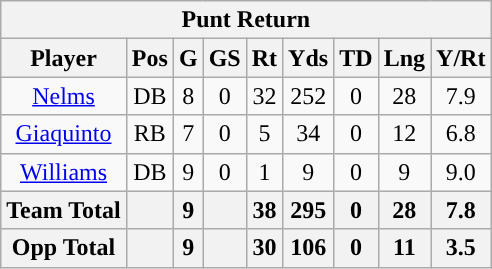<table class="wikitable" style="text-align:center">
<tr>
<th colspan="9">Punt Return</th>
</tr>
<tr>
<th>Player</th>
<th>Pos</th>
<th>G</th>
<th>GS</th>
<th>Rt</th>
<th>Yds</th>
<th>TD</th>
<th>Lng</th>
<th>Y/Rt</th>
</tr>
<tr>
<td><a href='#'>Nelms</a></td>
<td>DB</td>
<td>8</td>
<td>0</td>
<td>32</td>
<td>252</td>
<td>0</td>
<td>28</td>
<td>7.9</td>
</tr>
<tr>
<td><a href='#'>Giaquinto</a></td>
<td>RB</td>
<td>7</td>
<td>0</td>
<td>5</td>
<td>34</td>
<td>0</td>
<td>12</td>
<td>6.8</td>
</tr>
<tr>
<td><a href='#'>Williams</a></td>
<td>DB</td>
<td>9</td>
<td>0</td>
<td>1</td>
<td>9</td>
<td>0</td>
<td>9</td>
<td>9.0</td>
</tr>
<tr>
<th>Team Total</th>
<th></th>
<th>9</th>
<th></th>
<th>38</th>
<th>295</th>
<th>0</th>
<th>28</th>
<th>7.8</th>
</tr>
<tr>
<th>Opp Total</th>
<th></th>
<th>9</th>
<th></th>
<th>30</th>
<th>106</th>
<th>0</th>
<th>11</th>
<th>3.5</th>
</tr>
</table>
